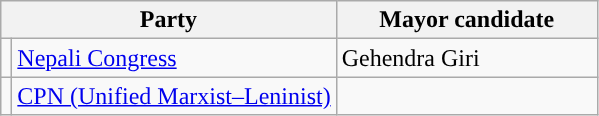<table class="wikitable">
<tr>
<th colspan="2">Party</th>
<th style="width: 125pt;">Mayor candidate</th>
</tr>
<tr>
<td style="background-color:"></td>
<td><a href='#'>Nepali Congress</a></td>
<td>Gehendra Giri</td>
</tr>
<tr>
<td style="background-color:"></td>
<td><a href='#'>CPN (Unified Marxist–Leninist)</a></td>
<td></td>
</tr>
</table>
